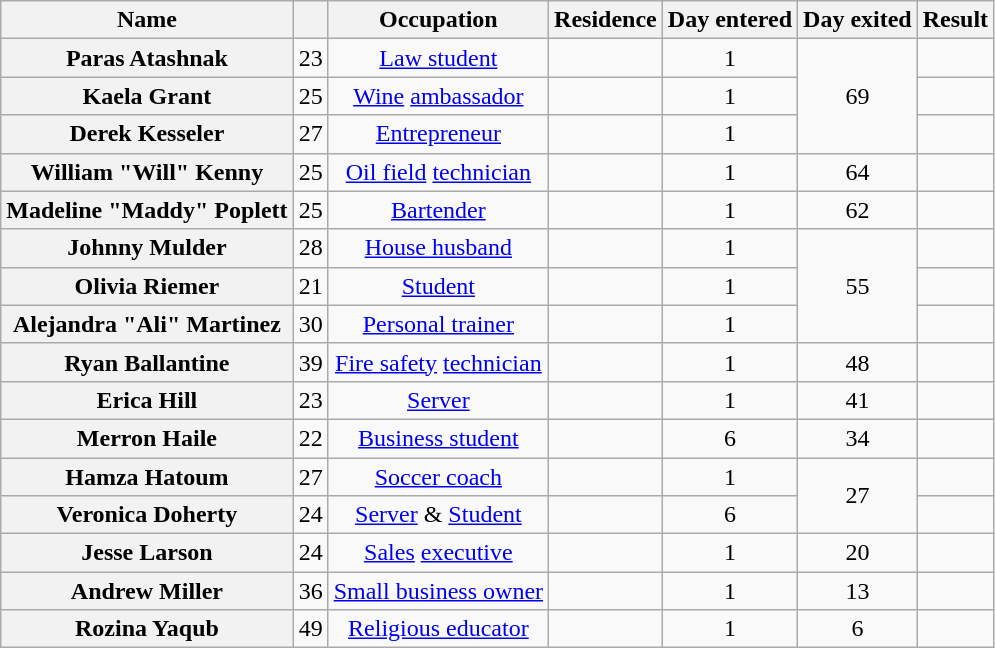<table class="wikitable sortable" style="text-align:center; width:auto;">
<tr>
<th>Name</th>
<th></th>
<th class="unsortable">Occupation</th>
<th class="unsortable">Residence</th>
<th>Day entered</th>
<th>Day exited</th>
<th class="unsortable">Result</th>
</tr>
<tr>
<th>Paras Atashnak</th>
<td>23</td>
<td><a href='#'>Law student</a></td>
<td></td>
<td>1</td>
<td rowspan="3">69</td>
<td></td>
</tr>
<tr>
<th>Kaela Grant</th>
<td>25</td>
<td><a href='#'>Wine</a> <a href='#'>ambassador</a></td>
<td></td>
<td>1</td>
<td></td>
</tr>
<tr>
<th>Derek Kesseler</th>
<td>27</td>
<td><a href='#'>Entrepreneur</a></td>
<td></td>
<td>1</td>
<td></td>
</tr>
<tr>
<th>William "Will" Kenny</th>
<td>25</td>
<td><a href='#'>Oil field</a> <a href='#'>technician</a></td>
<td></td>
<td>1</td>
<td>64</td>
<td></td>
</tr>
<tr>
<th nowrap>Madeline "Maddy" Poplett</th>
<td>25</td>
<td><a href='#'>Bartender</a></td>
<td></td>
<td>1</td>
<td>62</td>
<td></td>
</tr>
<tr>
<th>Johnny Mulder</th>
<td>28</td>
<td><a href='#'>House husband</a></td>
<td></td>
<td>1</td>
<td rowspan="3">55</td>
<td></td>
</tr>
<tr>
<th>Olivia Riemer</th>
<td>21</td>
<td><a href='#'>Student</a></td>
<td></td>
<td>1</td>
<td></td>
</tr>
<tr>
<th>Alejandra "Ali" Martinez</th>
<td>30</td>
<td><a href='#'>Personal trainer</a></td>
<td></td>
<td>1</td>
<td></td>
</tr>
<tr>
<th>Ryan Ballantine</th>
<td>39</td>
<td nowrap><a href='#'>Fire safety</a> <a href='#'>technician</a></td>
<td></td>
<td>1</td>
<td>48</td>
<td></td>
</tr>
<tr>
<th>Erica Hill</th>
<td>23</td>
<td><a href='#'>Server</a></td>
<td></td>
<td>1</td>
<td>41</td>
<td></td>
</tr>
<tr>
<th>Merron Haile</th>
<td>22</td>
<td><a href='#'>Business student</a></td>
<td></td>
<td>6</td>
<td>34</td>
<td></td>
</tr>
<tr>
<th>Hamza Hatoum</th>
<td>27</td>
<td><a href='#'>Soccer coach</a></td>
<td></td>
<td>1</td>
<td rowspan="2">27</td>
<td></td>
</tr>
<tr>
<th>Veronica Doherty</th>
<td>24</td>
<td><a href='#'>Server</a> & <a href='#'>Student</a></td>
<td></td>
<td>6</td>
<td></td>
</tr>
<tr>
<th>Jesse Larson</th>
<td>24</td>
<td><a href='#'>Sales</a> <a href='#'>executive</a></td>
<td></td>
<td>1</td>
<td>20</td>
<td></td>
</tr>
<tr>
<th>Andrew Miller</th>
<td>36</td>
<td><a href='#'>Small business owner</a></td>
<td></td>
<td>1</td>
<td>13</td>
<td></td>
</tr>
<tr>
<th>Rozina Yaqub</th>
<td>49</td>
<td><a href='#'>Religious educator</a></td>
<td></td>
<td>1</td>
<td>6</td>
<td></td>
</tr>
</table>
